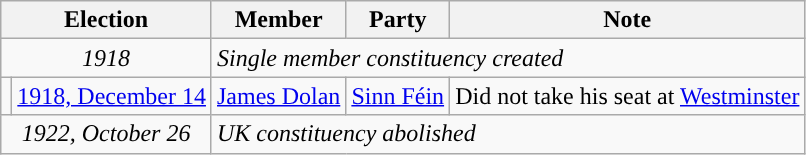<table class="wikitable">
<tr>
<th colspan="2">Election</th>
<th>Member</th>
<th>Party</th>
<th>Note</th>
</tr>
<tr>
<td colspan="2" align="center"><em>1918</em></td>
<td colspan="3"><em>Single member constituency created</em></td>
</tr>
<tr>
<td style="color:inherit;background-color: "></td>
<td><a href='#'>1918, December 14</a></td>
<td><a href='#'>James Dolan</a></td>
<td><a href='#'>Sinn Féin</a></td>
<td>Did not take his seat at <a href='#'>Westminster</a></td>
</tr>
<tr>
<td colspan="2" align="center"><em>1922, October 26</em></td>
<td colspan="3"><em>UK constituency abolished</em></td>
</tr>
</table>
